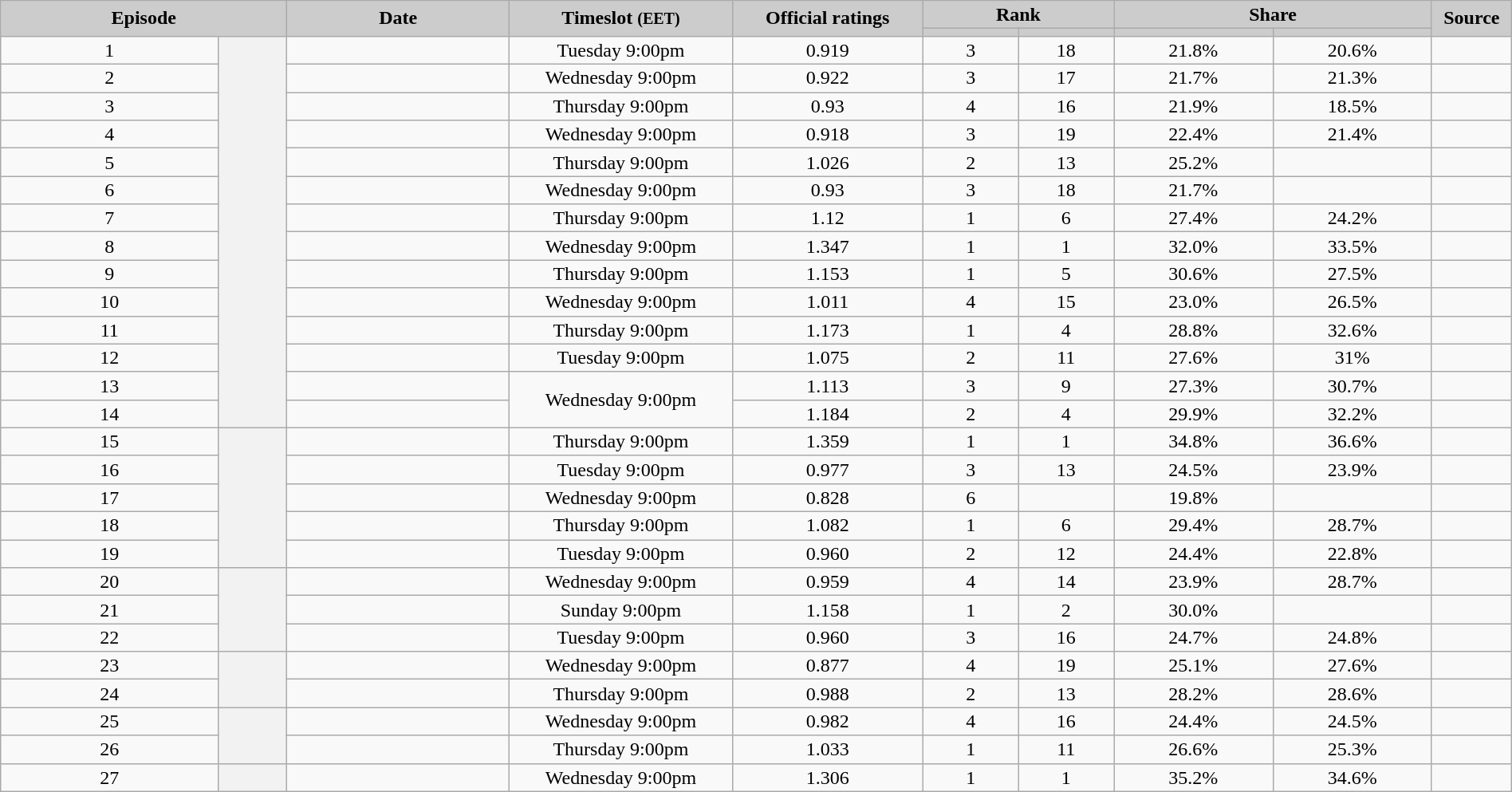<table class="wikitable" style="text-align:center; background:#f9f9f9; line-height:16px;" width="100%">
<tr>
<th colspan="2" style="background:#ccc; color:#yyy;" rowspan="2" width="18%">Episode</th>
<th style="background:#ccc; color:#yyy;" rowspan="2" width="14%">Date</th>
<th style="background:#ccc; color:#yyy;" rowspan="2" width="14%">Timeslot <small>(EET)</small></th>
<th style="background:#ccc; color:#yyy;" rowspan="2" width="12%">Official ratings<br><small></small></th>
<th style="background:#ccc; color:#yyy;" colspan="2" width="12%">Rank</th>
<th style="background:#ccc; color:#yyy;" colspan="2" width="20%">Share</th>
<th style="background:#ccc; color:#yyy;" rowspan="2" width="05%">Source</th>
</tr>
<tr style="font-size:85%;">
<th style="background:#ccc; color:#yyy;" width="06%"></th>
<th style="background:#ccc; color:#yyy;" width="06%"></th>
<th style="background:#ccc; color:#yyy;" width="10%"></th>
<th style="background:#ccc; color:#yyy;" width="10%"></th>
</tr>
<tr>
<td>1</td>
<th rowspan="14"></th>
<td></td>
<td>Tuesday 9:00pm</td>
<td>0.919</td>
<td>3</td>
<td>18</td>
<td>21.8%</td>
<td>20.6%</td>
<td></td>
</tr>
<tr>
<td>2</td>
<td></td>
<td>Wednesday 9:00pm</td>
<td>0.922</td>
<td>3</td>
<td>17</td>
<td>21.7%</td>
<td>21.3%</td>
<td></td>
</tr>
<tr>
<td>3</td>
<td></td>
<td>Thursday 9:00pm</td>
<td>0.93</td>
<td>4</td>
<td>16</td>
<td>21.9%</td>
<td>18.5%</td>
<td></td>
</tr>
<tr>
<td>4</td>
<td></td>
<td>Wednesday 9:00pm</td>
<td>0.918</td>
<td>3</td>
<td>19</td>
<td>22.4%</td>
<td>21.4%</td>
<td></td>
</tr>
<tr>
<td>5</td>
<td></td>
<td>Thursday 9:00pm</td>
<td>1.026</td>
<td>2</td>
<td>13</td>
<td>25.2%</td>
<td></td>
<td></td>
</tr>
<tr>
<td>6</td>
<td></td>
<td>Wednesday 9:00pm</td>
<td>0.93</td>
<td>3</td>
<td>18</td>
<td>21.7%</td>
<td></td>
<td></td>
</tr>
<tr>
<td>7</td>
<td></td>
<td>Thursday 9:00pm</td>
<td>1.12</td>
<td>1</td>
<td>6</td>
<td>27.4%</td>
<td>24.2%</td>
<td></td>
</tr>
<tr>
<td>8</td>
<td></td>
<td>Wednesday 9:00pm</td>
<td>1.347</td>
<td>1</td>
<td>1</td>
<td>32.0%</td>
<td>33.5%</td>
<td></td>
</tr>
<tr>
<td>9</td>
<td></td>
<td>Thursday 9:00pm</td>
<td>1.153</td>
<td>1</td>
<td>5</td>
<td>30.6%</td>
<td>27.5%</td>
<td></td>
</tr>
<tr>
<td>10</td>
<td></td>
<td>Wednesday 9:00pm</td>
<td>1.011</td>
<td>4</td>
<td>15</td>
<td>23.0%</td>
<td>26.5%</td>
<td></td>
</tr>
<tr>
<td>11</td>
<td></td>
<td>Thursday 9:00pm</td>
<td>1.173</td>
<td>1</td>
<td>4</td>
<td>28.8%</td>
<td>32.6%</td>
<td></td>
</tr>
<tr>
<td>12</td>
<td></td>
<td>Tuesday 9:00pm</td>
<td>1.075</td>
<td>2</td>
<td>11</td>
<td>27.6%</td>
<td>31%</td>
<td></td>
</tr>
<tr>
<td>13</td>
<td></td>
<td rowspan="2">Wednesday 9:00pm</td>
<td>1.113</td>
<td>3</td>
<td>9</td>
<td>27.3%</td>
<td>30.7%</td>
<td></td>
</tr>
<tr>
<td>14</td>
<td></td>
<td>1.184</td>
<td>2</td>
<td>4</td>
<td>29.9%</td>
<td>32.2%</td>
<td></td>
</tr>
<tr>
<td>15</td>
<th rowspan="5"></th>
<td></td>
<td>Thursday 9:00pm</td>
<td>1.359</td>
<td>1</td>
<td>1</td>
<td>34.8%</td>
<td>36.6%</td>
<td></td>
</tr>
<tr>
<td>16</td>
<td></td>
<td>Tuesday 9:00pm</td>
<td>0.977</td>
<td>3</td>
<td>13</td>
<td>24.5%</td>
<td>23.9%</td>
<td></td>
</tr>
<tr>
<td>17</td>
<td></td>
<td>Wednesday 9:00pm</td>
<td>0.828</td>
<td>6</td>
<td></td>
<td>19.8%</td>
<td></td>
<td></td>
</tr>
<tr>
<td>18</td>
<td></td>
<td>Thursday 9:00pm</td>
<td>1.082</td>
<td>1</td>
<td>6</td>
<td>29.4%</td>
<td>28.7%</td>
<td></td>
</tr>
<tr>
<td>19</td>
<td></td>
<td>Tuesday 9:00pm</td>
<td>0.960</td>
<td>2</td>
<td>12</td>
<td>24.4%</td>
<td>22.8%</td>
<td></td>
</tr>
<tr>
<td>20</td>
<th rowspan="3"></th>
<td></td>
<td>Wednesday 9:00pm</td>
<td>0.959</td>
<td>4</td>
<td>14</td>
<td>23.9%</td>
<td>28.7%</td>
<td></td>
</tr>
<tr>
<td>21</td>
<td></td>
<td>Sunday 9:00pm</td>
<td>1.158</td>
<td>1</td>
<td>2</td>
<td>30.0%</td>
<td></td>
<td></td>
</tr>
<tr>
<td>22</td>
<td></td>
<td>Tuesday 9:00pm</td>
<td>0.960</td>
<td>3</td>
<td>16</td>
<td>24.7%</td>
<td>24.8%</td>
<td></td>
</tr>
<tr>
<td>23</td>
<th rowspan="2"></th>
<td></td>
<td>Wednesday 9:00pm</td>
<td>0.877</td>
<td>4</td>
<td>19</td>
<td>25.1%</td>
<td>27.6%</td>
<td></td>
</tr>
<tr>
<td>24</td>
<td></td>
<td>Thursday 9:00pm</td>
<td>0.988</td>
<td>2</td>
<td>13</td>
<td>28.2%</td>
<td>28.6%</td>
<td></td>
</tr>
<tr>
<td>25</td>
<th rowspan="2"></th>
<td></td>
<td>Wednesday 9:00pm</td>
<td>0.982</td>
<td>4</td>
<td>16</td>
<td>24.4%</td>
<td>24.5%</td>
<td></td>
</tr>
<tr>
<td>26</td>
<td></td>
<td>Thursday 9:00pm</td>
<td>1.033</td>
<td>1</td>
<td>11</td>
<td>26.6%</td>
<td>25.3%</td>
<td></td>
</tr>
<tr>
<td>27</td>
<th></th>
<td></td>
<td>Wednesday 9:00pm</td>
<td>1.306</td>
<td>1</td>
<td>1</td>
<td>35.2%</td>
<td>34.6%</td>
<td></td>
</tr>
</table>
